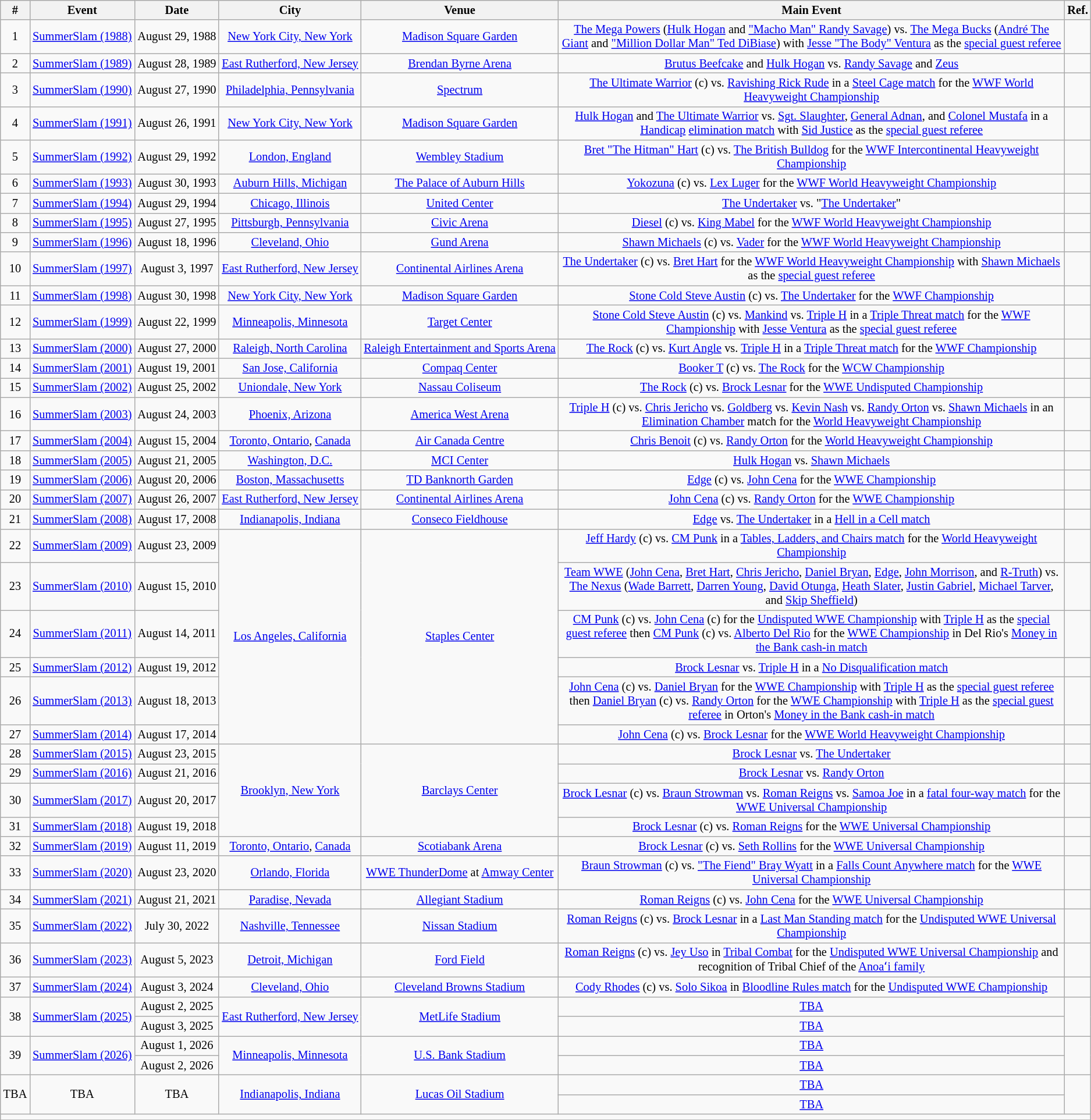<table class="sortable wikitable succession-box" style="font-size:85%; text-align:center;">
<tr>
<th>#</th>
<th>Event</th>
<th>Date</th>
<th>City</th>
<th>Venue</th>
<th>Main Event</th>
<th>Ref.</th>
</tr>
<tr>
<td>1</td>
<td style="white-space:nowrap;"><a href='#'>SummerSlam (1988)</a></td>
<td>August 29, 1988</td>
<td><a href='#'>New York City, New York</a></td>
<td><a href='#'>Madison Square Garden</a></td>
<td><a href='#'>The Mega Powers</a> (<a href='#'>Hulk Hogan</a> and <a href='#'>"Macho Man" Randy Savage</a>) vs. <a href='#'>The Mega Bucks</a> (<a href='#'>André The Giant</a> and <a href='#'>"Million Dollar Man" Ted DiBiase</a>) with <a href='#'>Jesse "The Body" Ventura</a> as the <a href='#'>special guest referee</a></td>
<td></td>
</tr>
<tr>
<td>2</td>
<td><a href='#'>SummerSlam (1989)</a></td>
<td>August 28, 1989</td>
<td style="white-space:nowrap;"><a href='#'>East Rutherford, New Jersey</a></td>
<td><a href='#'>Brendan Byrne Arena</a></td>
<td><a href='#'>Brutus Beefcake</a> and <a href='#'>Hulk Hogan</a> vs. <a href='#'>Randy Savage</a> and <a href='#'>Zeus</a></td>
<td></td>
</tr>
<tr>
<td>3</td>
<td><a href='#'>SummerSlam (1990)</a></td>
<td>August 27, 1990</td>
<td><a href='#'>Philadelphia, Pennsylvania</a></td>
<td><a href='#'>Spectrum</a></td>
<td><a href='#'>The Ultimate Warrior</a> (c) vs. <a href='#'>Ravishing Rick Rude</a> in a <a href='#'>Steel Cage match</a> for the <a href='#'>WWF World Heavyweight Championship</a></td>
<td></td>
</tr>
<tr>
<td>4</td>
<td><a href='#'>SummerSlam (1991)</a></td>
<td>August 26, 1991</td>
<td><a href='#'>New York City, New York</a></td>
<td><a href='#'>Madison Square Garden</a></td>
<td><a href='#'>Hulk Hogan</a> and <a href='#'>The Ultimate Warrior</a> vs. <a href='#'>Sgt. Slaughter</a>, <a href='#'>General Adnan</a>, and <a href='#'>Colonel Mustafa</a> in a <a href='#'>Handicap</a> <a href='#'>elimination match</a> with <a href='#'>Sid Justice</a> as the <a href='#'>special guest referee</a></td>
<td></td>
</tr>
<tr>
<td>5</td>
<td><a href='#'>SummerSlam (1992)</a></td>
<td>August 29, 1992<br></td>
<td><a href='#'>London, England</a></td>
<td><a href='#'>Wembley Stadium</a></td>
<td><a href='#'>Bret "The Hitman" Hart</a> (c) vs. <a href='#'>The British Bulldog</a> for the <a href='#'>WWF Intercontinental Heavyweight Championship</a></td>
<td></td>
</tr>
<tr>
<td>6</td>
<td><a href='#'>SummerSlam (1993)</a></td>
<td>August 30, 1993</td>
<td><a href='#'>Auburn Hills, Michigan</a></td>
<td><a href='#'>The Palace of Auburn Hills</a></td>
<td><a href='#'>Yokozuna</a> (c) vs. <a href='#'>Lex Luger</a> for the <a href='#'>WWF World Heavyweight Championship</a></td>
<td></td>
</tr>
<tr>
<td>7</td>
<td><a href='#'>SummerSlam (1994)</a></td>
<td>August 29, 1994</td>
<td><a href='#'>Chicago, Illinois</a></td>
<td><a href='#'>United Center</a></td>
<td><a href='#'>The Undertaker</a> vs. "<a href='#'>The Undertaker</a>"</td>
<td></td>
</tr>
<tr>
<td>8</td>
<td><a href='#'>SummerSlam (1995)</a></td>
<td>August 27, 1995</td>
<td><a href='#'>Pittsburgh, Pennsylvania</a></td>
<td><a href='#'>Civic Arena</a></td>
<td><a href='#'>Diesel</a> (c) vs. <a href='#'>King Mabel</a> for the <a href='#'>WWF World Heavyweight Championship</a></td>
<td></td>
</tr>
<tr>
<td>9</td>
<td><a href='#'>SummerSlam (1996)</a></td>
<td>August 18, 1996</td>
<td><a href='#'>Cleveland, Ohio</a></td>
<td><a href='#'>Gund Arena</a></td>
<td><a href='#'>Shawn Michaels</a> (c) vs. <a href='#'>Vader</a> for the <a href='#'>WWF World Heavyweight Championship</a></td>
<td></td>
</tr>
<tr>
<td>10</td>
<td><a href='#'>SummerSlam (1997)</a></td>
<td>August 3, 1997</td>
<td><a href='#'>East Rutherford, New Jersey</a></td>
<td><a href='#'>Continental Airlines Arena</a></td>
<td><a href='#'>The Undertaker</a> (c) vs. <a href='#'>Bret Hart</a> for the <a href='#'>WWF World Heavyweight Championship</a> with <a href='#'>Shawn Michaels</a> as the <a href='#'>special guest referee</a></td>
<td></td>
</tr>
<tr>
<td>11</td>
<td><a href='#'>SummerSlam (1998)</a></td>
<td>August 30, 1998</td>
<td><a href='#'>New York City, New York</a></td>
<td><a href='#'>Madison Square Garden</a></td>
<td><a href='#'>Stone Cold Steve Austin</a> (c) vs. <a href='#'>The Undertaker</a> for the <a href='#'>WWF Championship</a></td>
<td></td>
</tr>
<tr>
<td>12</td>
<td><a href='#'>SummerSlam (1999)</a></td>
<td>August 22, 1999</td>
<td><a href='#'>Minneapolis, Minnesota</a></td>
<td><a href='#'>Target Center</a></td>
<td><a href='#'>Stone Cold Steve Austin</a> (c) vs. <a href='#'>Mankind</a> vs. <a href='#'>Triple H</a> in a <a href='#'>Triple Threat match</a> for the <a href='#'>WWF Championship</a> with <a href='#'>Jesse Ventura</a> as the <a href='#'>special guest referee</a></td>
<td></td>
</tr>
<tr>
<td>13</td>
<td><a href='#'>SummerSlam (2000)</a></td>
<td>August 27, 2000</td>
<td><a href='#'>Raleigh, North Carolina</a></td>
<td style="white-space:nowrap;"><a href='#'>Raleigh Entertainment and Sports Arena</a></td>
<td><a href='#'>The Rock</a> (c) vs. <a href='#'>Kurt Angle</a> vs. <a href='#'>Triple H</a> in a <a href='#'>Triple Threat match</a> for the <a href='#'>WWF Championship</a></td>
<td></td>
</tr>
<tr>
<td>14</td>
<td><a href='#'>SummerSlam (2001)</a></td>
<td>August 19, 2001</td>
<td><a href='#'>San Jose, California</a></td>
<td><a href='#'>Compaq Center</a></td>
<td><a href='#'>Booker T</a> (c) vs. <a href='#'>The Rock</a> for the <a href='#'>WCW Championship</a></td>
<td></td>
</tr>
<tr>
<td>15</td>
<td><a href='#'>SummerSlam (2002)</a></td>
<td>August 25, 2002</td>
<td><a href='#'>Uniondale, New York</a></td>
<td><a href='#'>Nassau Coliseum</a></td>
<td><a href='#'>The Rock</a> (c) vs. <a href='#'>Brock Lesnar</a> for the <a href='#'>WWE Undisputed Championship</a></td>
<td></td>
</tr>
<tr>
<td>16</td>
<td><a href='#'>SummerSlam (2003)</a></td>
<td>August 24, 2003</td>
<td><a href='#'>Phoenix, Arizona</a></td>
<td><a href='#'>America West Arena</a></td>
<td><a href='#'>Triple H</a> (c) vs. <a href='#'>Chris Jericho</a> vs. <a href='#'>Goldberg</a> vs. <a href='#'>Kevin Nash</a> vs. <a href='#'>Randy Orton</a> vs. <a href='#'>Shawn Michaels</a> in an <a href='#'>Elimination Chamber</a> match for the <a href='#'>World Heavyweight Championship</a></td>
<td></td>
</tr>
<tr>
<td>17</td>
<td><a href='#'>SummerSlam (2004)</a></td>
<td>August 15, 2004</td>
<td><a href='#'>Toronto, Ontario</a>, <a href='#'>Canada</a></td>
<td><a href='#'>Air Canada Centre</a></td>
<td><a href='#'>Chris Benoit</a> (c) vs. <a href='#'>Randy Orton</a> for the <a href='#'>World Heavyweight Championship</a></td>
<td></td>
</tr>
<tr>
<td>18</td>
<td><a href='#'>SummerSlam (2005)</a></td>
<td>August 21, 2005</td>
<td><a href='#'>Washington, D.C.</a></td>
<td><a href='#'>MCI Center</a></td>
<td><a href='#'>Hulk Hogan</a> vs. <a href='#'>Shawn Michaels</a></td>
<td></td>
</tr>
<tr>
<td>19</td>
<td><a href='#'>SummerSlam (2006)</a></td>
<td>August 20, 2006</td>
<td><a href='#'>Boston, Massachusetts</a></td>
<td><a href='#'>TD Banknorth Garden</a></td>
<td><a href='#'>Edge</a> (c) vs. <a href='#'>John Cena</a> for the <a href='#'>WWE Championship</a></td>
<td></td>
</tr>
<tr>
<td>20</td>
<td><a href='#'>SummerSlam (2007)</a></td>
<td>August 26, 2007</td>
<td><a href='#'>East Rutherford, New Jersey</a></td>
<td><a href='#'>Continental Airlines Arena</a></td>
<td><a href='#'>John Cena</a> (c) vs. <a href='#'>Randy Orton</a> for the <a href='#'>WWE Championship</a></td>
<td></td>
</tr>
<tr>
<td>21</td>
<td><a href='#'>SummerSlam (2008)</a></td>
<td>August 17, 2008</td>
<td><a href='#'>Indianapolis, Indiana</a></td>
<td><a href='#'>Conseco Fieldhouse</a></td>
<td><a href='#'>Edge</a> vs. <a href='#'>The Undertaker</a> in a <a href='#'>Hell in a Cell match</a></td>
<td></td>
</tr>
<tr>
<td>22</td>
<td><a href='#'>SummerSlam (2009)</a></td>
<td style="white-space:nowrap;">August 23, 2009</td>
<td rowspan="6"><a href='#'>Los Angeles, California</a></td>
<td rowspan="6"><a href='#'>Staples Center</a></td>
<td><a href='#'>Jeff Hardy</a> (c) vs. <a href='#'>CM Punk</a> in a <a href='#'>Tables, Ladders, and Chairs match</a> for the <a href='#'>World Heavyweight Championship</a></td>
<td></td>
</tr>
<tr>
<td>23</td>
<td><a href='#'>SummerSlam (2010)</a></td>
<td>August 15, 2010</td>
<td><a href='#'>Team WWE</a> (<a href='#'>John Cena</a>, <a href='#'>Bret Hart</a>, <a href='#'>Chris Jericho</a>, <a href='#'>Daniel Bryan</a>, <a href='#'>Edge</a>, <a href='#'>John Morrison</a>, and <a href='#'>R-Truth</a>) vs. <a href='#'>The Nexus</a> (<a href='#'>Wade Barrett</a>, <a href='#'>Darren Young</a>, <a href='#'>David Otunga</a>, <a href='#'>Heath Slater</a>, <a href='#'>Justin Gabriel</a>, <a href='#'>Michael Tarver</a>, and <a href='#'>Skip Sheffield</a>)</td>
<td></td>
</tr>
<tr>
<td>24</td>
<td><a href='#'>SummerSlam (2011)</a></td>
<td>August 14, 2011</td>
<td><a href='#'>CM Punk</a> (c) vs. <a href='#'>John Cena</a> (c) for the <a href='#'>Undisputed WWE Championship</a> with <a href='#'>Triple H</a> as the <a href='#'>special guest referee</a> then <a href='#'>CM Punk</a> (c) vs. <a href='#'>Alberto Del Rio</a> for the <a href='#'>WWE Championship</a> in Del Rio's <a href='#'>Money in the Bank cash-in match</a></td>
<td></td>
</tr>
<tr>
<td>25</td>
<td><a href='#'>SummerSlam (2012)</a></td>
<td>August 19, 2012</td>
<td><a href='#'>Brock Lesnar</a> vs. <a href='#'>Triple H</a> in a <a href='#'>No Disqualification match</a></td>
<td></td>
</tr>
<tr>
<td>26</td>
<td><a href='#'>SummerSlam (2013)</a></td>
<td>August 18, 2013</td>
<td><a href='#'>John Cena</a> (c) vs. <a href='#'>Daniel Bryan</a> for the <a href='#'>WWE Championship</a> with <a href='#'>Triple H</a> as the <a href='#'>special guest referee</a> then <a href='#'>Daniel Bryan</a> (c) vs. <a href='#'>Randy Orton</a> for the <a href='#'>WWE Championship</a> with <a href='#'>Triple H</a> as the <a href='#'>special guest referee</a> in Orton's <a href='#'>Money in the Bank cash-in match</a></td>
<td></td>
</tr>
<tr>
<td>27</td>
<td><a href='#'>SummerSlam (2014)</a></td>
<td>August 17, 2014</td>
<td><a href='#'>John Cena</a> (c) vs. <a href='#'>Brock Lesnar</a> for the <a href='#'>WWE World Heavyweight Championship</a></td>
<td></td>
</tr>
<tr>
<td>28</td>
<td><a href='#'>SummerSlam (2015)</a></td>
<td>August 23, 2015</td>
<td rowspan=4"><a href='#'>Brooklyn, New York</a></td>
<td rowspan="4"><a href='#'>Barclays Center</a></td>
<td><a href='#'>Brock Lesnar</a> vs. <a href='#'>The Undertaker</a></td>
<td></td>
</tr>
<tr>
<td>29</td>
<td><a href='#'>SummerSlam (2016)</a></td>
<td>August 21, 2016</td>
<td><a href='#'>Brock Lesnar</a> vs. <a href='#'>Randy Orton</a></td>
<td></td>
</tr>
<tr>
<td>30</td>
<td><a href='#'>SummerSlam (2017)</a></td>
<td>August 20, 2017</td>
<td><a href='#'>Brock Lesnar</a> (c) vs. <a href='#'>Braun Strowman</a> vs. <a href='#'>Roman Reigns</a> vs. <a href='#'>Samoa Joe</a> in a <a href='#'>fatal four-way match</a> for the <a href='#'>WWE Universal Championship</a></td>
<td></td>
</tr>
<tr>
<td>31</td>
<td><a href='#'>SummerSlam (2018)</a></td>
<td>August 19, 2018</td>
<td><a href='#'>Brock Lesnar</a> (c) vs. <a href='#'>Roman Reigns</a> for the <a href='#'>WWE Universal Championship</a></td>
<td></td>
</tr>
<tr>
<td>32</td>
<td><a href='#'>SummerSlam (2019)</a></td>
<td>August 11, 2019</td>
<td><a href='#'>Toronto, Ontario</a>, <a href='#'>Canada</a></td>
<td><a href='#'>Scotiabank Arena</a></td>
<td><a href='#'>Brock Lesnar</a> (c) vs. <a href='#'>Seth Rollins</a> for the <a href='#'>WWE Universal Championship</a></td>
<td></td>
</tr>
<tr>
<td>33</td>
<td><a href='#'>SummerSlam (2020)</a></td>
<td>August 23, 2020</td>
<td><a href='#'>Orlando, Florida</a></td>
<td><a href='#'>WWE ThunderDome</a> at <a href='#'>Amway Center</a></td>
<td><a href='#'>Braun Strowman</a> (c) vs. <a href='#'>"The Fiend" Bray Wyatt</a> in a <a href='#'>Falls Count Anywhere match</a> for the <a href='#'>WWE Universal Championship</a></td>
<td></td>
</tr>
<tr>
<td>34</td>
<td><a href='#'>SummerSlam (2021)</a></td>
<td>August 21, 2021</td>
<td><a href='#'>Paradise, Nevada</a></td>
<td><a href='#'>Allegiant Stadium</a></td>
<td><a href='#'>Roman Reigns</a> (c) vs. <a href='#'>John Cena</a> for the <a href='#'>WWE Universal Championship</a></td>
<td></td>
</tr>
<tr>
<td>35</td>
<td><a href='#'>SummerSlam (2022)</a></td>
<td>July 30, 2022</td>
<td><a href='#'>Nashville, Tennessee</a></td>
<td><a href='#'>Nissan Stadium</a></td>
<td><a href='#'>Roman Reigns</a> (c) vs. <a href='#'>Brock Lesnar</a> in a <a href='#'>Last Man Standing match</a> for the <a href='#'>Undisputed WWE Universal Championship</a></td>
<td></td>
</tr>
<tr>
<td>36</td>
<td><a href='#'>SummerSlam (2023)</a></td>
<td>August 5, 2023</td>
<td><a href='#'>Detroit, Michigan</a></td>
<td><a href='#'>Ford Field</a></td>
<td><a href='#'>Roman Reigns</a> (c) vs. <a href='#'>Jey Uso</a> in <a href='#'>Tribal Combat</a> for the <a href='#'>Undisputed WWE Universal Championship</a> and recognition of Tribal Chief of the <a href='#'>Anoaʻi family</a></td>
<td></td>
</tr>
<tr>
<td>37</td>
<td><a href='#'>SummerSlam (2024)</a></td>
<td>August 3, 2024</td>
<td><a href='#'>Cleveland, Ohio</a></td>
<td><a href='#'>Cleveland Browns Stadium</a></td>
<td><a href='#'>Cody Rhodes</a> (c) vs. <a href='#'>Solo Sikoa</a> in <a href='#'>Bloodline Rules match</a> for the <a href='#'>Undisputed WWE Championship</a></td>
<td></td>
</tr>
<tr>
<td rowspan="2">38</td>
<td rowspan="2"><a href='#'>SummerSlam (2025)</a></td>
<td>August 2, 2025</td>
<td rowspan="2"><a href='#'>East Rutherford, New Jersey</a></td>
<td rowspan="2"><a href='#'>MetLife Stadium</a></td>
<td><a href='#'>TBA</a></td>
<td rowspan="2"></td>
</tr>
<tr>
<td>August 3, 2025</td>
<td><a href='#'>TBA</a></td>
</tr>
<tr>
<td rowspan="2">39</td>
<td rowspan="2"><a href='#'>SummerSlam (2026)</a></td>
<td>August 1, 2026</td>
<td rowspan="2"><a href='#'>Minneapolis, Minnesota</a></td>
<td rowspan="2"><a href='#'>U.S. Bank Stadium</a></td>
<td><a href='#'>TBA</a></td>
<td rowspan="2"></td>
</tr>
<tr>
<td>August 2, 2026</td>
<td><a href='#'>TBA</a></td>
</tr>
<tr>
<td rowspan="2">TBA</td>
<td rowspan="2">TBA</td>
<td rowspan="2">TBA</td>
<td rowspan="2"><a href='#'>Indianapolis, Indiana</a></td>
<td rowspan="2"><a href='#'>Lucas Oil Stadium</a></td>
<td><a href='#'>TBA</a></td>
<td rowspan="2"></td>
</tr>
<tr>
<td><a href='#'>TBA</a></td>
</tr>
<tr>
<td colspan="10"></td>
</tr>
<tr>
</tr>
</table>
